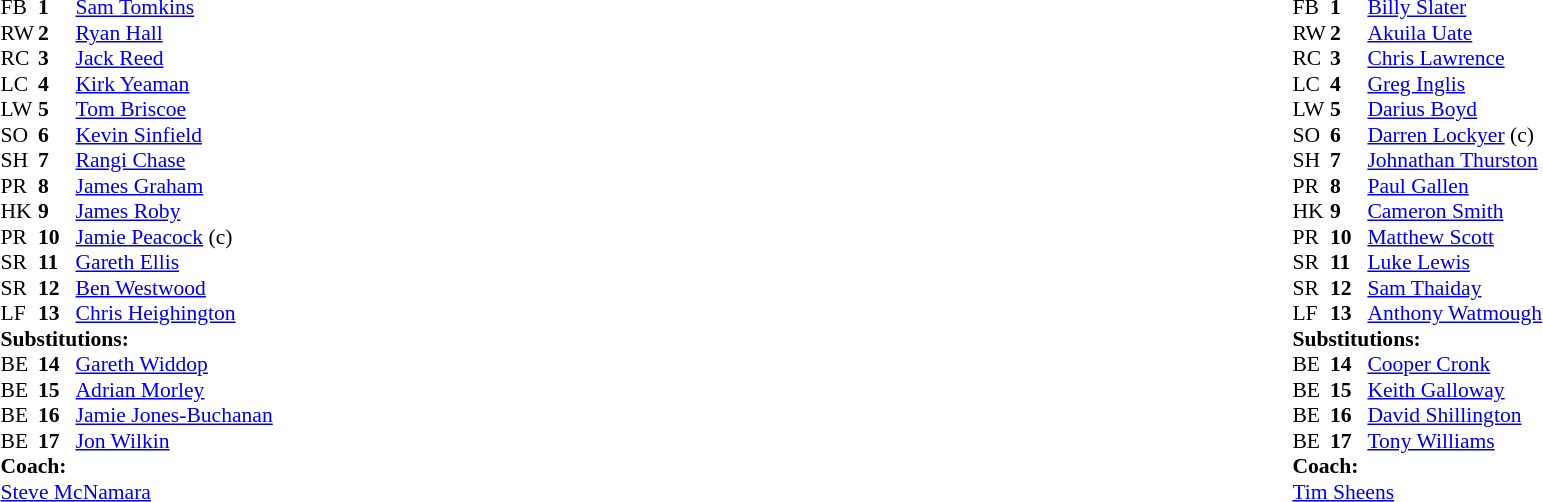<table width="100%">
<tr>
<td valign="top" width="50%"><br><table style="font-size: 90%" cellspacing="0" cellpadding="0">
<tr>
<th width="25"></th>
<th width="25"></th>
</tr>
<tr>
<td>FB</td>
<td><strong>1</strong></td>
<td> <a href='#'>Sam Tomkins</a></td>
</tr>
<tr>
<td>RW</td>
<td><strong>2</strong></td>
<td> <a href='#'>Ryan Hall</a></td>
</tr>
<tr>
<td>RC</td>
<td><strong>3</strong></td>
<td> <a href='#'>Jack Reed</a></td>
</tr>
<tr>
<td>LC</td>
<td><strong>4</strong></td>
<td> <a href='#'>Kirk Yeaman</a></td>
</tr>
<tr>
<td>LW</td>
<td><strong>5</strong></td>
<td> <a href='#'>Tom Briscoe</a></td>
</tr>
<tr>
<td>SO</td>
<td><strong>6</strong></td>
<td> <a href='#'>Kevin Sinfield</a></td>
</tr>
<tr>
<td>SH</td>
<td><strong>7</strong></td>
<td> <a href='#'>Rangi Chase</a></td>
</tr>
<tr>
<td>PR</td>
<td><strong>8</strong></td>
<td> <a href='#'>James Graham</a></td>
</tr>
<tr>
<td>HK</td>
<td><strong>9</strong></td>
<td> <a href='#'>James Roby</a></td>
</tr>
<tr>
<td>PR</td>
<td><strong>10</strong></td>
<td> <a href='#'>Jamie Peacock</a> (c)</td>
</tr>
<tr>
<td>SR</td>
<td><strong>11</strong></td>
<td> <a href='#'>Gareth Ellis</a></td>
</tr>
<tr>
<td>SR</td>
<td><strong>12</strong></td>
<td> <a href='#'>Ben Westwood</a></td>
</tr>
<tr>
<td>LF</td>
<td><strong>13</strong></td>
<td> <a href='#'>Chris Heighington</a></td>
</tr>
<tr>
<td colspan=3><strong>Substitutions:</strong></td>
</tr>
<tr>
<td>BE</td>
<td><strong>14</strong></td>
<td> <a href='#'>Gareth Widdop</a></td>
</tr>
<tr>
<td>BE</td>
<td><strong>15</strong></td>
<td> <a href='#'>Adrian Morley</a></td>
</tr>
<tr>
<td>BE</td>
<td><strong>16</strong></td>
<td> <a href='#'>Jamie Jones-Buchanan</a></td>
</tr>
<tr>
<td>BE</td>
<td><strong>17</strong></td>
<td> <a href='#'>Jon Wilkin</a></td>
</tr>
<tr>
<td colspan=3><strong>Coach:</strong></td>
</tr>
<tr>
<td colspan="4"> <a href='#'>Steve McNamara</a></td>
</tr>
</table>
</td>
<td valign="top" width="50%"><br><table style="font-size: 90%" cellspacing="0" cellpadding="0" align="center">
<tr>
<th width="25"></th>
<th width="25"></th>
</tr>
<tr>
<td>FB</td>
<td><strong>1</strong></td>
<td> <a href='#'>Billy Slater</a></td>
</tr>
<tr>
<td>RW</td>
<td><strong>2</strong></td>
<td> <a href='#'>Akuila Uate</a></td>
</tr>
<tr>
<td>RC</td>
<td><strong>3</strong></td>
<td> <a href='#'>Chris Lawrence</a></td>
</tr>
<tr>
<td>LC</td>
<td><strong>4</strong></td>
<td> <a href='#'>Greg Inglis</a></td>
</tr>
<tr>
<td>LW</td>
<td><strong>5</strong></td>
<td> <a href='#'>Darius Boyd</a></td>
</tr>
<tr>
<td>SO</td>
<td><strong>6</strong></td>
<td> <a href='#'>Darren Lockyer</a> (c)</td>
</tr>
<tr>
<td>SH</td>
<td><strong>7</strong></td>
<td> <a href='#'>Johnathan Thurston</a></td>
</tr>
<tr>
<td>PR</td>
<td><strong>8</strong></td>
<td> <a href='#'>Paul Gallen</a></td>
</tr>
<tr>
<td>HK</td>
<td><strong>9</strong></td>
<td> <a href='#'>Cameron Smith</a></td>
</tr>
<tr>
<td>PR</td>
<td><strong>10</strong></td>
<td> <a href='#'>Matthew Scott</a></td>
</tr>
<tr>
<td>SR</td>
<td><strong>11</strong></td>
<td> <a href='#'>Luke Lewis</a></td>
</tr>
<tr>
<td>SR</td>
<td><strong>12</strong></td>
<td> <a href='#'>Sam Thaiday</a></td>
</tr>
<tr>
<td>LF</td>
<td><strong>13</strong></td>
<td> <a href='#'>Anthony Watmough</a></td>
</tr>
<tr>
<td colspan=3><strong>Substitutions:</strong></td>
</tr>
<tr>
<td>BE</td>
<td><strong>14</strong></td>
<td> <a href='#'>Cooper Cronk</a></td>
</tr>
<tr>
<td>BE</td>
<td><strong>15</strong></td>
<td> <a href='#'>Keith Galloway</a></td>
</tr>
<tr>
<td>BE</td>
<td><strong>16</strong></td>
<td> <a href='#'>David Shillington</a></td>
</tr>
<tr>
<td>BE</td>
<td><strong>17</strong></td>
<td> <a href='#'>Tony Williams</a></td>
</tr>
<tr>
<td colspan=3><strong>Coach:</strong></td>
</tr>
<tr>
<td colspan="4"> <a href='#'>Tim Sheens</a></td>
</tr>
</table>
</td>
</tr>
</table>
